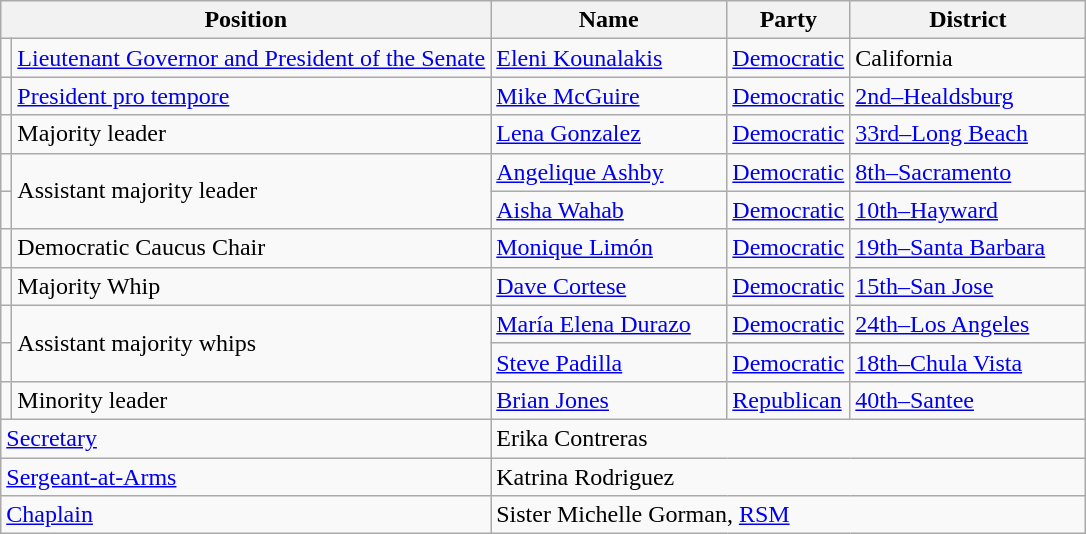<table class="wikitable" style="font-size:100%">
<tr>
<th scope="col" colspan="2" width="220">Position</th>
<th scope="col" width="150">Name</th>
<th scope="col" width="70">Party</th>
<th scope="col" width="150">District</th>
</tr>
<tr>
<td></td>
<td><a href='#'>Lieutenant Governor and President of the Senate</a></td>
<td><a href='#'>Eleni Kounalakis</a></td>
<td><a href='#'>Democratic</a></td>
<td>California</td>
</tr>
<tr>
<td></td>
<td><a href='#'>President pro tempore</a></td>
<td><a href='#'>Mike McGuire</a></td>
<td><a href='#'>Democratic</a></td>
<td><a href='#'>2nd–Healdsburg</a></td>
</tr>
<tr>
<td></td>
<td>Majority leader</td>
<td><a href='#'>Lena Gonzalez</a></td>
<td><a href='#'>Democratic</a></td>
<td><a href='#'>33rd–Long Beach</a></td>
</tr>
<tr>
<td></td>
<td rowspan="2">Assistant majority leader</td>
<td><a href='#'>Angelique Ashby</a></td>
<td><a href='#'>Democratic</a></td>
<td><a href='#'>8th–Sacramento</a></td>
</tr>
<tr>
<td></td>
<td><a href='#'>Aisha Wahab</a></td>
<td><a href='#'>Democratic</a></td>
<td><a href='#'>10th–Hayward</a></td>
</tr>
<tr>
<td></td>
<td>Democratic Caucus Chair</td>
<td><a href='#'>Monique Limón</a></td>
<td><a href='#'>Democratic</a></td>
<td><a href='#'>19th–Santa Barbara</a></td>
</tr>
<tr>
<td></td>
<td>Majority Whip</td>
<td><a href='#'>Dave Cortese</a></td>
<td><a href='#'>Democratic</a></td>
<td><a href='#'>15th–San Jose</a></td>
</tr>
<tr>
<td></td>
<td rowspan="2">Assistant majority whips</td>
<td><a href='#'>María Elena Durazo</a></td>
<td><a href='#'>Democratic</a></td>
<td><a href='#'>24th–Los Angeles</a></td>
</tr>
<tr>
<td></td>
<td><a href='#'>Steve Padilla</a></td>
<td><a href='#'>Democratic</a></td>
<td><a href='#'>18th–Chula Vista</a></td>
</tr>
<tr>
<td></td>
<td>Minority leader</td>
<td><a href='#'>Brian Jones</a></td>
<td><a href='#'>Republican</a></td>
<td><a href='#'>40th–Santee</a></td>
</tr>
<tr>
<td scope="row" colspan="2"><a href='#'>Secretary</a></td>
<td colspan="3">Erika Contreras</td>
</tr>
<tr>
<td scope="row" colspan="2"><a href='#'>Sergeant-at-Arms</a></td>
<td colspan="3">Katrina Rodriguez</td>
</tr>
<tr>
<td scope="row" colspan="2"><a href='#'>Chaplain</a></td>
<td colspan="3">Sister Michelle Gorman, <a href='#'>RSM</a></td>
</tr>
</table>
